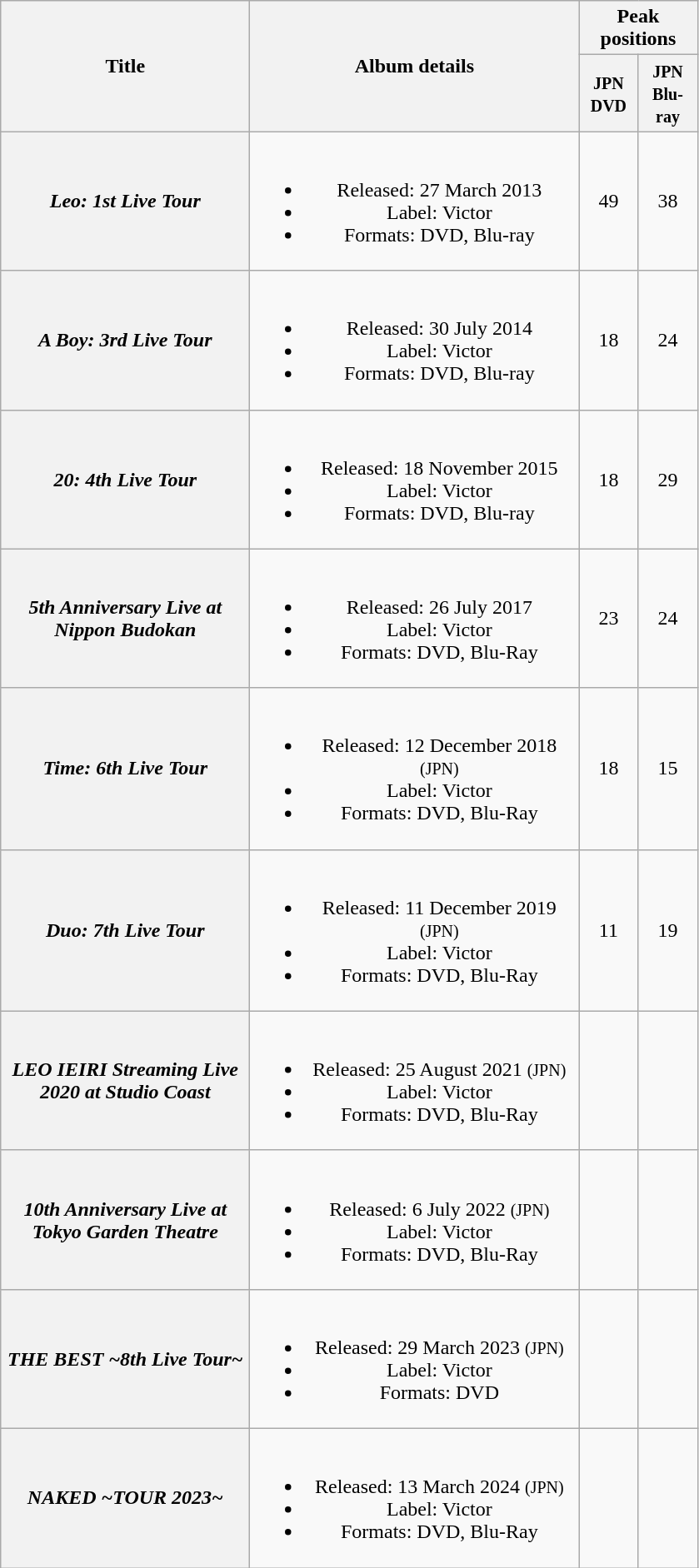<table class="wikitable plainrowheaders" style="text-align:center;">
<tr>
<th style="width:12em;" rowspan="2">Title</th>
<th style="width:16em;" rowspan="2">Album details</th>
<th colspan="2">Peak positions</th>
</tr>
<tr>
<th style="width:2.5em;"><small>JPN DVD</small><br></th>
<th style="width:2.5em;"><small>JPN Blu-ray</small><br></th>
</tr>
<tr>
<th scope="row"><em>Leo: 1st Live Tour</em></th>
<td><br><ul><li>Released: 27 March 2013 </li><li>Label: Victor</li><li>Formats: DVD, Blu-ray</li></ul></td>
<td>49</td>
<td>38</td>
</tr>
<tr>
<th scope="row"><em>A Boy: 3rd Live Tour</em></th>
<td><br><ul><li>Released: 30 July 2014 </li><li>Label: Victor</li><li>Formats: DVD, Blu-ray</li></ul></td>
<td>18</td>
<td>24</td>
</tr>
<tr>
<th scope="row"><em>20: 4th Live Tour</em></th>
<td><br><ul><li>Released: 18 November 2015 </li><li>Label: Victor</li><li>Formats: DVD, Blu-ray</li></ul></td>
<td>18</td>
<td>29</td>
</tr>
<tr>
<th scope="row"><em>5th Anniversary Live at Nippon Budokan</em></th>
<td><br><ul><li>Released: 26 July 2017 </li><li>Label: Victor</li><li>Formats: DVD, Blu-Ray</li></ul></td>
<td>23</td>
<td>24</td>
</tr>
<tr>
<th scope="row"><em>Time: 6th Live Tour</em></th>
<td><br><ul><li>Released: 12 December 2018 <small>(JPN)</small></li><li>Label: Victor</li><li>Formats: DVD, Blu-Ray</li></ul></td>
<td>18</td>
<td>15</td>
</tr>
<tr>
<th scope="row"><em>Duo: 7th Live Tour</em></th>
<td><br><ul><li>Released: 11 December 2019 <small>(JPN)</small></li><li>Label: Victor</li><li>Formats: DVD, Blu-Ray</li></ul></td>
<td>11</td>
<td>19</td>
</tr>
<tr>
<th scope="row"><em>LEO IEIRI Streaming Live 2020 at Studio Coast</em></th>
<td><br><ul><li>Released: 25 August 2021 <small>(JPN)</small></li><li>Label: Victor</li><li>Formats: DVD, Blu-Ray</li></ul></td>
<td></td>
<td></td>
</tr>
<tr>
<th scope="row"><em>10th Anniversary Live at Tokyo Garden Theatre</em></th>
<td><br><ul><li>Released: 6 July 2022 <small>(JPN)</small></li><li>Label: Victor</li><li>Formats: DVD, Blu-Ray</li></ul></td>
<td></td>
<td></td>
</tr>
<tr>
<th scope="row"><em>THE BEST ~8th Live Tour~</em></th>
<td><br><ul><li>Released: 29 March 2023 <small>(JPN)</small></li><li>Label: Victor</li><li>Formats: DVD</li></ul></td>
<td></td>
<td></td>
</tr>
<tr>
<th scope="row"><em>NAKED ~TOUR 2023~</em></th>
<td><br><ul><li>Released: 13 March 2024 <small>(JPN)</small></li><li>Label: Victor</li><li>Formats: DVD, Blu-Ray</li></ul></td>
<td></td>
<td></td>
</tr>
</table>
